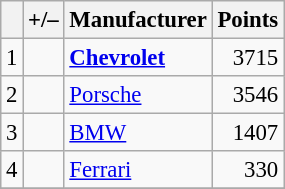<table class="wikitable" style="font-size: 95%;">
<tr>
<th scope="col"></th>
<th scope="col">+/–</th>
<th scope="col">Manufacturer</th>
<th scope="col">Points</th>
</tr>
<tr>
<td align=center>1</td>
<td align="left"></td>
<td><strong> <a href='#'>Chevrolet</a></strong></td>
<td align=right>3715</td>
</tr>
<tr>
<td align=center>2</td>
<td align="left"></td>
<td> <a href='#'>Porsche</a></td>
<td align=right>3546</td>
</tr>
<tr>
<td align=center>3</td>
<td align="left"></td>
<td> <a href='#'>BMW</a></td>
<td align=right>1407</td>
</tr>
<tr>
<td align=center>4</td>
<td align="left"></td>
<td> <a href='#'>Ferrari</a></td>
<td align=right>330</td>
</tr>
<tr>
</tr>
</table>
